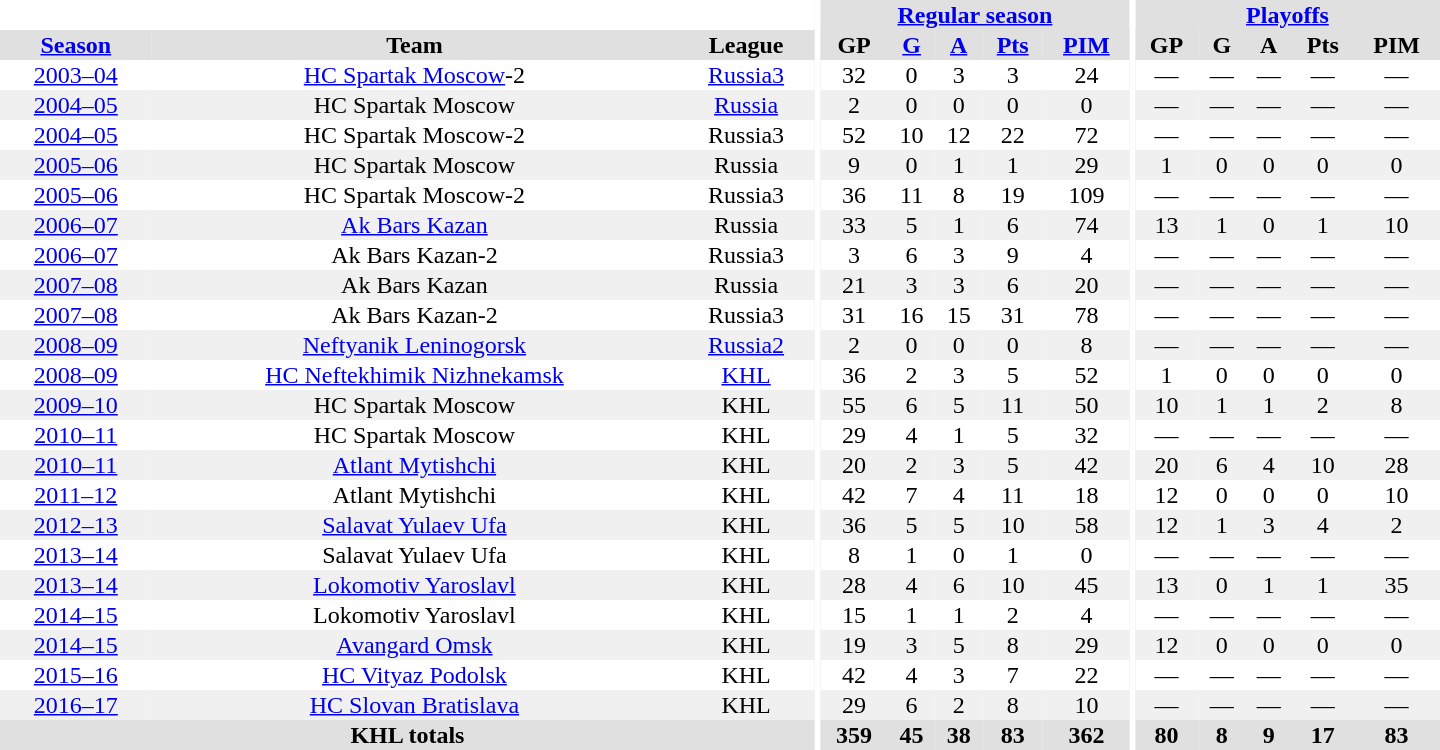<table border="0" cellpadding="1" cellspacing="0" style="text-align:center; width:60em">
<tr bgcolor="#e0e0e0">
<th colspan="3" bgcolor="#ffffff"></th>
<th rowspan="99" bgcolor="#ffffff"></th>
<th colspan="5"><a href='#'>Regular season</a></th>
<th rowspan="99" bgcolor="#ffffff"></th>
<th colspan="5"><a href='#'>Playoffs</a></th>
</tr>
<tr bgcolor="#e0e0e0">
<th><a href='#'>Season</a></th>
<th>Team</th>
<th>League</th>
<th>GP</th>
<th><a href='#'>G</a></th>
<th><a href='#'>A</a></th>
<th><a href='#'>Pts</a></th>
<th><a href='#'>PIM</a></th>
<th>GP</th>
<th>G</th>
<th>A</th>
<th>Pts</th>
<th>PIM</th>
</tr>
<tr>
<td><a href='#'>2003–04</a></td>
<td><a href='#'>HC Spartak Moscow</a>-2</td>
<td><a href='#'>Russia3</a></td>
<td>32</td>
<td>0</td>
<td>3</td>
<td>3</td>
<td>24</td>
<td>—</td>
<td>—</td>
<td>—</td>
<td>—</td>
<td>—</td>
</tr>
<tr bgcolor="#f0f0f0">
<td><a href='#'>2004–05</a></td>
<td>HC Spartak Moscow</td>
<td><a href='#'>Russia</a></td>
<td>2</td>
<td>0</td>
<td>0</td>
<td>0</td>
<td>0</td>
<td>—</td>
<td>—</td>
<td>—</td>
<td>—</td>
<td>—</td>
</tr>
<tr>
<td><a href='#'>2004–05</a></td>
<td>HC Spartak Moscow-2</td>
<td>Russia3</td>
<td>52</td>
<td>10</td>
<td>12</td>
<td>22</td>
<td>72</td>
<td>—</td>
<td>—</td>
<td>—</td>
<td>—</td>
<td>—</td>
</tr>
<tr bgcolor="#f0f0f0">
<td><a href='#'>2005–06</a></td>
<td>HC Spartak Moscow</td>
<td>Russia</td>
<td>9</td>
<td>0</td>
<td>1</td>
<td>1</td>
<td>29</td>
<td>1</td>
<td>0</td>
<td>0</td>
<td>0</td>
<td>0</td>
</tr>
<tr>
<td><a href='#'>2005–06</a></td>
<td>HC Spartak Moscow-2</td>
<td>Russia3</td>
<td>36</td>
<td>11</td>
<td>8</td>
<td>19</td>
<td>109</td>
<td>—</td>
<td>—</td>
<td>—</td>
<td>—</td>
<td>—</td>
</tr>
<tr bgcolor="#f0f0f0">
<td><a href='#'>2006–07</a></td>
<td><a href='#'>Ak Bars Kazan</a></td>
<td>Russia</td>
<td>33</td>
<td>5</td>
<td>1</td>
<td>6</td>
<td>74</td>
<td>13</td>
<td>1</td>
<td>0</td>
<td>1</td>
<td>10</td>
</tr>
<tr>
<td><a href='#'>2006–07</a></td>
<td>Ak Bars Kazan-2</td>
<td>Russia3</td>
<td>3</td>
<td>6</td>
<td>3</td>
<td>9</td>
<td>4</td>
<td>—</td>
<td>—</td>
<td>—</td>
<td>—</td>
<td>—</td>
</tr>
<tr bgcolor="#f0f0f0">
<td><a href='#'>2007–08</a></td>
<td>Ak Bars Kazan</td>
<td>Russia</td>
<td>21</td>
<td>3</td>
<td>3</td>
<td>6</td>
<td>20</td>
<td>—</td>
<td>—</td>
<td>—</td>
<td>—</td>
<td>—</td>
</tr>
<tr>
<td><a href='#'>2007–08</a></td>
<td>Ak Bars Kazan-2</td>
<td>Russia3</td>
<td>31</td>
<td>16</td>
<td>15</td>
<td>31</td>
<td>78</td>
<td>—</td>
<td>—</td>
<td>—</td>
<td>—</td>
<td>—</td>
</tr>
<tr bgcolor="#f0f0f0">
<td><a href='#'>2008–09</a></td>
<td><a href='#'>Neftyanik Leninogorsk</a></td>
<td><a href='#'>Russia2</a></td>
<td>2</td>
<td>0</td>
<td>0</td>
<td>0</td>
<td>8</td>
<td>—</td>
<td>—</td>
<td>—</td>
<td>—</td>
<td>—</td>
</tr>
<tr>
<td><a href='#'>2008–09</a></td>
<td><a href='#'>HC Neftekhimik Nizhnekamsk</a></td>
<td><a href='#'>KHL</a></td>
<td>36</td>
<td>2</td>
<td>3</td>
<td>5</td>
<td>52</td>
<td>1</td>
<td>0</td>
<td>0</td>
<td>0</td>
<td>0</td>
</tr>
<tr bgcolor="#f0f0f0">
<td><a href='#'>2009–10</a></td>
<td>HC Spartak Moscow</td>
<td>KHL</td>
<td>55</td>
<td>6</td>
<td>5</td>
<td>11</td>
<td>50</td>
<td>10</td>
<td>1</td>
<td>1</td>
<td>2</td>
<td>8</td>
</tr>
<tr>
<td><a href='#'>2010–11</a></td>
<td>HC Spartak Moscow</td>
<td>KHL</td>
<td>29</td>
<td>4</td>
<td>1</td>
<td>5</td>
<td>32</td>
<td>—</td>
<td>—</td>
<td>—</td>
<td>—</td>
<td>—</td>
</tr>
<tr bgcolor="#f0f0f0">
<td><a href='#'>2010–11</a></td>
<td><a href='#'>Atlant Mytishchi</a></td>
<td>KHL</td>
<td>20</td>
<td>2</td>
<td>3</td>
<td>5</td>
<td>42</td>
<td>20</td>
<td>6</td>
<td>4</td>
<td>10</td>
<td>28</td>
</tr>
<tr>
<td><a href='#'>2011–12</a></td>
<td>Atlant Mytishchi</td>
<td>KHL</td>
<td>42</td>
<td>7</td>
<td>4</td>
<td>11</td>
<td>18</td>
<td>12</td>
<td>0</td>
<td>0</td>
<td>0</td>
<td>10</td>
</tr>
<tr bgcolor="#f0f0f0">
<td><a href='#'>2012–13</a></td>
<td><a href='#'>Salavat Yulaev Ufa</a></td>
<td>KHL</td>
<td>36</td>
<td>5</td>
<td>5</td>
<td>10</td>
<td>58</td>
<td>12</td>
<td>1</td>
<td>3</td>
<td>4</td>
<td>2</td>
</tr>
<tr>
<td><a href='#'>2013–14</a></td>
<td>Salavat Yulaev Ufa</td>
<td>KHL</td>
<td>8</td>
<td>1</td>
<td>0</td>
<td>1</td>
<td>0</td>
<td>—</td>
<td>—</td>
<td>—</td>
<td>—</td>
<td>—</td>
</tr>
<tr bgcolor="#f0f0f0">
<td><a href='#'>2013–14</a></td>
<td><a href='#'>Lokomotiv Yaroslavl</a></td>
<td>KHL</td>
<td>28</td>
<td>4</td>
<td>6</td>
<td>10</td>
<td>45</td>
<td>13</td>
<td>0</td>
<td>1</td>
<td>1</td>
<td>35</td>
</tr>
<tr>
<td><a href='#'>2014–15</a></td>
<td>Lokomotiv Yaroslavl</td>
<td>KHL</td>
<td>15</td>
<td>1</td>
<td>1</td>
<td>2</td>
<td>4</td>
<td>—</td>
<td>—</td>
<td>—</td>
<td>—</td>
<td>—</td>
</tr>
<tr bgcolor="#f0f0f0">
<td><a href='#'>2014–15</a></td>
<td><a href='#'>Avangard Omsk</a></td>
<td>KHL</td>
<td>19</td>
<td>3</td>
<td>5</td>
<td>8</td>
<td>29</td>
<td>12</td>
<td>0</td>
<td>0</td>
<td>0</td>
<td>0</td>
</tr>
<tr>
<td><a href='#'>2015–16</a></td>
<td><a href='#'>HC Vityaz Podolsk</a></td>
<td>KHL</td>
<td>42</td>
<td>4</td>
<td>3</td>
<td>7</td>
<td>22</td>
<td>—</td>
<td>—</td>
<td>—</td>
<td>—</td>
<td>—</td>
</tr>
<tr bgcolor="#f0f0f0">
<td><a href='#'>2016–17</a></td>
<td><a href='#'>HC Slovan Bratislava</a></td>
<td>KHL</td>
<td>29</td>
<td>6</td>
<td>2</td>
<td>8</td>
<td>10</td>
<td>—</td>
<td>—</td>
<td>—</td>
<td>—</td>
<td>—</td>
</tr>
<tr>
</tr>
<tr ALIGN="center" bgcolor="#e0e0e0">
<th colspan="3">KHL totals</th>
<th ALIGN="center">359</th>
<th ALIGN="center">45</th>
<th ALIGN="center">38</th>
<th ALIGN="center">83</th>
<th ALIGN="center">362</th>
<th ALIGN="center">80</th>
<th ALIGN="center">8</th>
<th ALIGN="center">9</th>
<th ALIGN="center">17</th>
<th ALIGN="center">83</th>
</tr>
</table>
